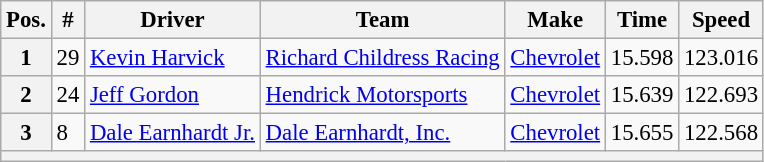<table class="wikitable" style="font-size:95%">
<tr>
<th>Pos.</th>
<th>#</th>
<th>Driver</th>
<th>Team</th>
<th>Make</th>
<th>Time</th>
<th>Speed</th>
</tr>
<tr>
<th>1</th>
<td>29</td>
<td><a href='#'>Kevin Harvick</a></td>
<td><a href='#'>Richard Childress Racing</a></td>
<td><a href='#'>Chevrolet</a></td>
<td>15.598</td>
<td>123.016</td>
</tr>
<tr>
<th>2</th>
<td>24</td>
<td><a href='#'>Jeff Gordon</a></td>
<td><a href='#'>Hendrick Motorsports</a></td>
<td><a href='#'>Chevrolet</a></td>
<td>15.639</td>
<td>122.693</td>
</tr>
<tr>
<th>3</th>
<td>8</td>
<td><a href='#'>Dale Earnhardt Jr.</a></td>
<td><a href='#'>Dale Earnhardt, Inc.</a></td>
<td><a href='#'>Chevrolet</a></td>
<td>15.655</td>
<td>122.568</td>
</tr>
<tr>
<th colspan="7"></th>
</tr>
</table>
